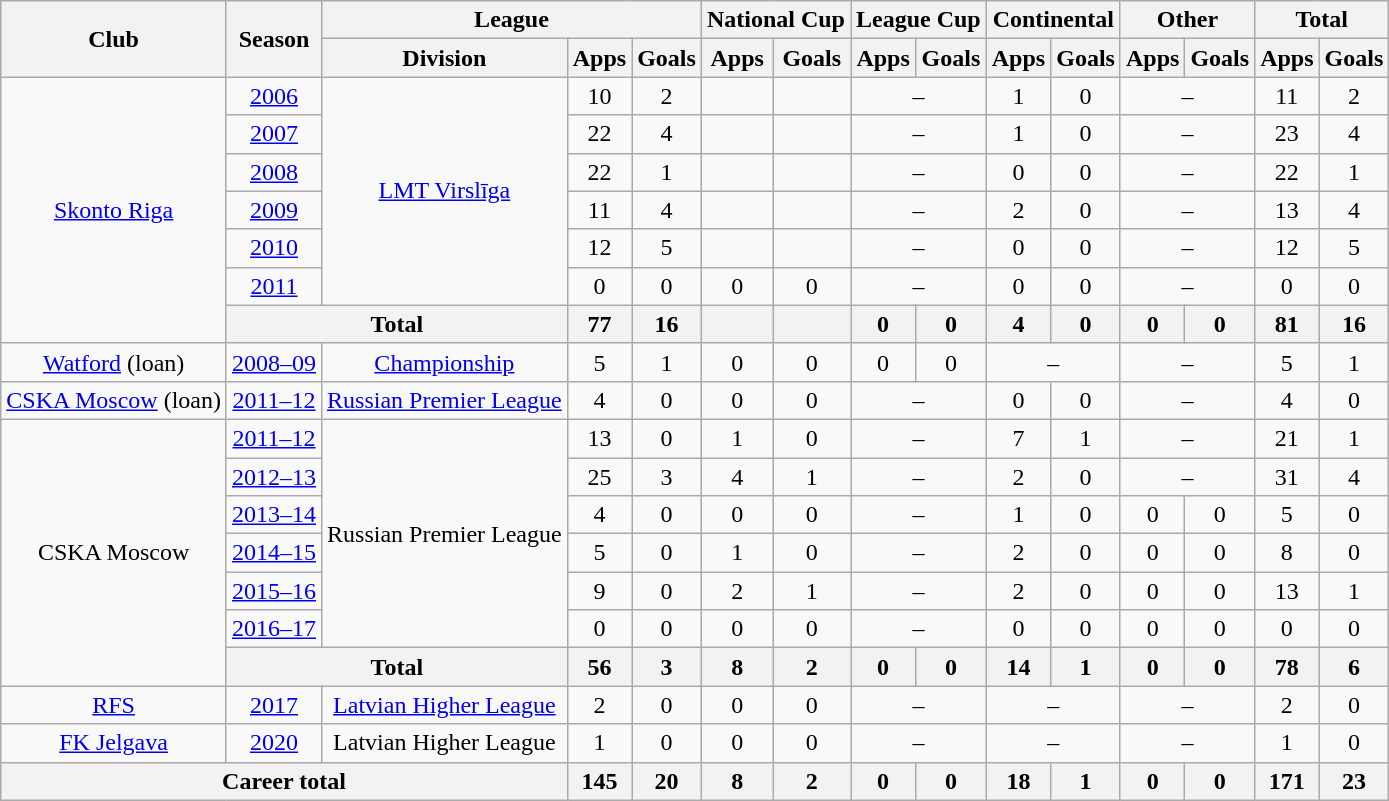<table class="wikitable" style="text-align:center">
<tr>
<th rowspan="2">Club</th>
<th rowspan="2">Season</th>
<th colspan="3">League</th>
<th colspan="2">National Cup</th>
<th colspan="2">League Cup</th>
<th colspan="2">Continental</th>
<th colspan="2">Other</th>
<th colspan="2">Total</th>
</tr>
<tr>
<th>Division</th>
<th>Apps</th>
<th>Goals</th>
<th>Apps</th>
<th>Goals</th>
<th>Apps</th>
<th>Goals</th>
<th>Apps</th>
<th>Goals</th>
<th>Apps</th>
<th>Goals</th>
<th>Apps</th>
<th>Goals</th>
</tr>
<tr>
<td rowspan="7"><a href='#'>Skonto Riga</a></td>
<td><a href='#'>2006</a></td>
<td rowspan="6"><a href='#'>LMT Virslīga</a></td>
<td>10</td>
<td>2</td>
<td></td>
<td></td>
<td colspan="2">–</td>
<td>1</td>
<td>0</td>
<td colspan="2">–</td>
<td>11</td>
<td>2</td>
</tr>
<tr>
<td><a href='#'>2007</a></td>
<td>22</td>
<td>4</td>
<td></td>
<td></td>
<td colspan="2">–</td>
<td>1</td>
<td>0</td>
<td colspan="2">–</td>
<td>23</td>
<td>4</td>
</tr>
<tr>
<td><a href='#'>2008</a></td>
<td>22</td>
<td>1</td>
<td></td>
<td></td>
<td colspan="2">–</td>
<td>0</td>
<td>0</td>
<td colspan="2">–</td>
<td>22</td>
<td>1</td>
</tr>
<tr>
<td><a href='#'>2009</a></td>
<td>11</td>
<td>4</td>
<td></td>
<td></td>
<td colspan="2">–</td>
<td>2</td>
<td>0</td>
<td colspan="2">–</td>
<td>13</td>
<td>4</td>
</tr>
<tr>
<td><a href='#'>2010</a></td>
<td>12</td>
<td>5</td>
<td></td>
<td></td>
<td colspan="2">–</td>
<td>0</td>
<td>0</td>
<td colspan="2">–</td>
<td>12</td>
<td>5</td>
</tr>
<tr>
<td><a href='#'>2011</a></td>
<td>0</td>
<td>0</td>
<td>0</td>
<td>0</td>
<td colspan="2">–</td>
<td>0</td>
<td>0</td>
<td colspan="2">–</td>
<td>0</td>
<td>0</td>
</tr>
<tr>
<th colspan="2">Total</th>
<th>77</th>
<th>16</th>
<th></th>
<th></th>
<th>0</th>
<th>0</th>
<th>4</th>
<th>0</th>
<th>0</th>
<th>0</th>
<th>81</th>
<th>16</th>
</tr>
<tr>
<td><a href='#'>Watford</a> (loan)</td>
<td><a href='#'>2008–09</a></td>
<td><a href='#'>Championship</a></td>
<td>5</td>
<td>1</td>
<td>0</td>
<td>0</td>
<td>0</td>
<td>0</td>
<td colspan="2">–</td>
<td colspan="2">–</td>
<td>5</td>
<td>1</td>
</tr>
<tr>
<td><a href='#'>CSKA Moscow</a> (loan)</td>
<td><a href='#'>2011–12</a></td>
<td><a href='#'>Russian Premier League</a></td>
<td>4</td>
<td>0</td>
<td>0</td>
<td>0</td>
<td colspan="2">–</td>
<td>0</td>
<td>0</td>
<td colspan="2">–</td>
<td>4</td>
<td>0</td>
</tr>
<tr>
<td rowspan="7">CSKA Moscow</td>
<td><a href='#'>2011–12</a></td>
<td rowspan="6">Russian Premier League</td>
<td>13</td>
<td>0</td>
<td>1</td>
<td>0</td>
<td colspan="2">–</td>
<td>7</td>
<td>1</td>
<td colspan="2">–</td>
<td>21</td>
<td>1</td>
</tr>
<tr>
<td><a href='#'>2012–13</a></td>
<td>25</td>
<td>3</td>
<td>4</td>
<td>1</td>
<td colspan="2">–</td>
<td>2</td>
<td>0</td>
<td colspan="2">–</td>
<td>31</td>
<td>4</td>
</tr>
<tr>
<td><a href='#'>2013–14</a></td>
<td>4</td>
<td>0</td>
<td>0</td>
<td>0</td>
<td colspan="2">–</td>
<td>1</td>
<td>0</td>
<td>0</td>
<td>0</td>
<td>5</td>
<td>0</td>
</tr>
<tr>
<td><a href='#'>2014–15</a></td>
<td>5</td>
<td>0</td>
<td>1</td>
<td>0</td>
<td colspan="2">–</td>
<td>2</td>
<td>0</td>
<td>0</td>
<td>0</td>
<td>8</td>
<td>0</td>
</tr>
<tr>
<td><a href='#'>2015–16</a></td>
<td>9</td>
<td>0</td>
<td>2</td>
<td>1</td>
<td colspan="2">–</td>
<td>2</td>
<td>0</td>
<td>0</td>
<td>0</td>
<td>13</td>
<td>1</td>
</tr>
<tr>
<td><a href='#'>2016–17</a></td>
<td>0</td>
<td>0</td>
<td>0</td>
<td>0</td>
<td colspan="2">–</td>
<td>0</td>
<td>0</td>
<td>0</td>
<td>0</td>
<td>0</td>
<td>0</td>
</tr>
<tr>
<th colspan="2">Total</th>
<th>56</th>
<th>3</th>
<th>8</th>
<th>2</th>
<th>0</th>
<th>0</th>
<th>14</th>
<th>1</th>
<th>0</th>
<th>0</th>
<th>78</th>
<th>6</th>
</tr>
<tr>
<td><a href='#'>RFS</a></td>
<td><a href='#'>2017</a></td>
<td><a href='#'>Latvian Higher League</a></td>
<td>2</td>
<td>0</td>
<td>0</td>
<td>0</td>
<td colspan="2">–</td>
<td colspan="2">–</td>
<td colspan="2">–</td>
<td>2</td>
<td>0</td>
</tr>
<tr>
<td><a href='#'>FK Jelgava</a></td>
<td><a href='#'>2020</a></td>
<td>Latvian Higher League</td>
<td>1</td>
<td>0</td>
<td>0</td>
<td>0</td>
<td colspan="2">–</td>
<td colspan="2">–</td>
<td colspan="2">–</td>
<td>1</td>
<td>0</td>
</tr>
<tr>
<th colspan="3">Career total</th>
<th>145</th>
<th>20</th>
<th>8</th>
<th>2</th>
<th>0</th>
<th>0</th>
<th>18</th>
<th>1</th>
<th>0</th>
<th>0</th>
<th>171</th>
<th>23</th>
</tr>
</table>
